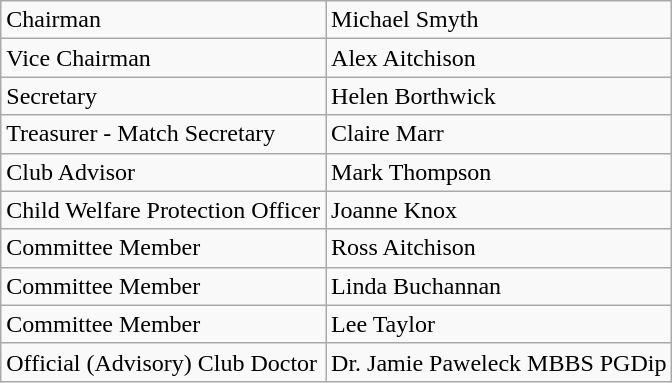<table class="wikitable">
<tr>
<td>Chairman</td>
<td>Michael Smyth</td>
</tr>
<tr>
<td>Vice Chairman</td>
<td>Alex Aitchison</td>
</tr>
<tr>
<td>Secretary</td>
<td>Helen Borthwick</td>
</tr>
<tr>
<td>Treasurer - Match Secretary</td>
<td>Claire Marr</td>
</tr>
<tr>
<td>Club Advisor</td>
<td>Mark Thompson</td>
</tr>
<tr>
<td>Child Welfare Protection Officer</td>
<td>Joanne Knox</td>
</tr>
<tr>
<td>Committee Member</td>
<td>Ross Aitchison</td>
</tr>
<tr>
<td>Committee Member</td>
<td>Linda Buchannan</td>
</tr>
<tr>
<td>Committee Member</td>
<td>Lee Taylor</td>
</tr>
<tr>
<td>Official (Advisory) Club Doctor</td>
<td>Dr. Jamie Paweleck MBBS PGDip</td>
</tr>
</table>
